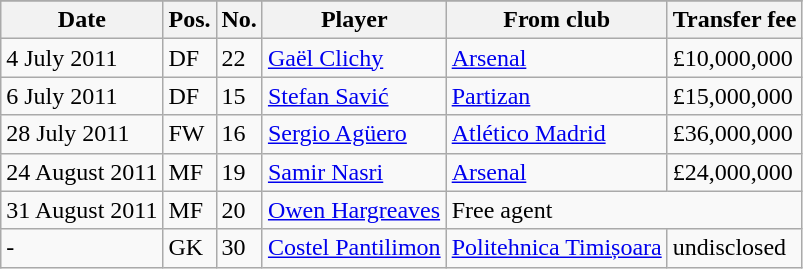<table class="wikitable">
<tr>
</tr>
<tr>
<th>Date</th>
<th>Pos.</th>
<th>No.</th>
<th>Player</th>
<th>From club</th>
<th>Transfer fee</th>
</tr>
<tr>
<td>4 July 2011</td>
<td>DF</td>
<td>22</td>
<td> <a href='#'>Gaël Clichy</a></td>
<td> <a href='#'>Arsenal</a></td>
<td>£10,000,000</td>
</tr>
<tr>
<td>6 July 2011</td>
<td>DF</td>
<td>15</td>
<td> <a href='#'>Stefan Savić</a></td>
<td> <a href='#'>Partizan</a></td>
<td>£15,000,000</td>
</tr>
<tr>
<td>28 July 2011</td>
<td>FW</td>
<td>16</td>
<td> <a href='#'>Sergio Agüero</a></td>
<td> <a href='#'>Atlético Madrid</a></td>
<td>£36,000,000</td>
</tr>
<tr>
<td>24 August 2011</td>
<td>MF</td>
<td>19</td>
<td> <a href='#'>Samir Nasri</a></td>
<td> <a href='#'>Arsenal</a></td>
<td>£24,000,000</td>
</tr>
<tr>
<td>31 August 2011</td>
<td>MF</td>
<td>20</td>
<td> <a href='#'>Owen Hargreaves</a></td>
<td colspan="3">Free agent</td>
</tr>
<tr>
<td 31 January 2012>-</td>
<td>GK</td>
<td>30</td>
<td> <a href='#'>Costel Pantilimon</a></td>
<td> <a href='#'>Politehnica Timișoara</a></td>
<td>undisclosed</td>
</tr>
</table>
